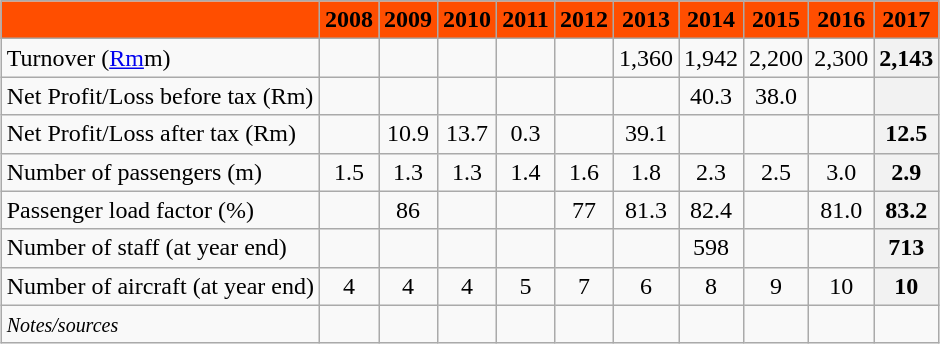<table class="wikitable" style="margin: 1em auto;">
<tr style="text-align:center;">
<th - style="background:#ff4e00;"></th>
<th style="background: #ff4e00;"><span>2008</span></th>
<th style="background: #ff4e00;"><span>2009</span></th>
<th style="background: #ff4e00;"><span>2010</span></th>
<th style="background: #ff4e00;"><span>2011</span></th>
<th style="background: #ff4e00;"><span>2012</span></th>
<th style="background: #ff4e00;"><span>2013</span></th>
<th style="background: #ff4e00;"><span>2014</span></th>
<th style="background: #ff4e00;"><span>2015</span></th>
<th style="background: #ff4e00;"><span>2016</span></th>
<th style="background: #ff4e00;"><span>2017</span></th>
</tr>
<tr>
<td>Turnover (<a href='#'>Rm</a>m)</td>
<td align=center></td>
<td align=center></td>
<td align=center></td>
<td align=center></td>
<td align=center></td>
<td align=center>1,360</td>
<td align=center>1,942</td>
<td align=center>2,200</td>
<td align=center>2,300</td>
<th align=center>2,143</th>
</tr>
<tr>
<td>Net Profit/Loss before tax (Rm)</td>
<td align=center></td>
<td align=center></td>
<td align=center></td>
<td align=center></td>
<td align=center></td>
<td align=center></td>
<td align=center>40.3</td>
<td align=center>38.0</td>
<td align=center></td>
<th align=center></th>
</tr>
<tr>
<td>Net Profit/Loss after tax (Rm)</td>
<td align=center></td>
<td align=center>10.9</td>
<td align=center>13.7</td>
<td align=center>0.3</td>
<td align=center></td>
<td align=center>39.1</td>
<td align=center></td>
<td align=center></td>
<td align=center></td>
<th align=center>12.5</th>
</tr>
<tr>
<td>Number of passengers (m)</td>
<td align=center>1.5</td>
<td align=center>1.3</td>
<td align=center>1.3</td>
<td align=center>1.4</td>
<td align=center>1.6</td>
<td align=center>1.8</td>
<td align=center>2.3</td>
<td align=center>2.5</td>
<td align=center>3.0</td>
<th align=center>2.9</th>
</tr>
<tr>
<td>Passenger load factor (%)</td>
<td align=center></td>
<td align=center>86</td>
<td align=center></td>
<td align=center></td>
<td align=center>77</td>
<td align=center>81.3</td>
<td align=center>82.4</td>
<td align=center></td>
<td align=center>81.0</td>
<th align=center>83.2</th>
</tr>
<tr>
<td>Number of staff (at year end)</td>
<td align=center></td>
<td align=center></td>
<td align=center></td>
<td align=center></td>
<td align=center></td>
<td align=center></td>
<td align=center>598</td>
<td align=center></td>
<td align=center></td>
<th align=center>713</th>
</tr>
<tr>
<td>Number of aircraft (at year end)</td>
<td align=center>4</td>
<td align=center>4</td>
<td align=center>4</td>
<td align=center>5</td>
<td align=center>7</td>
<td align=center>6</td>
<td align=center>8</td>
<td align=center>9</td>
<td align=center>10</td>
<th align=center>10</th>
</tr>
<tr>
<td><small><em>Notes/sources</em></small></td>
<td align=center></td>
<td align=center></td>
<td align=center></td>
<td align=center></td>
<td align=center></td>
<td align=center></td>
<td align=center></td>
<td align=center></td>
<td align=center></td>
<td align=center></td>
</tr>
</table>
